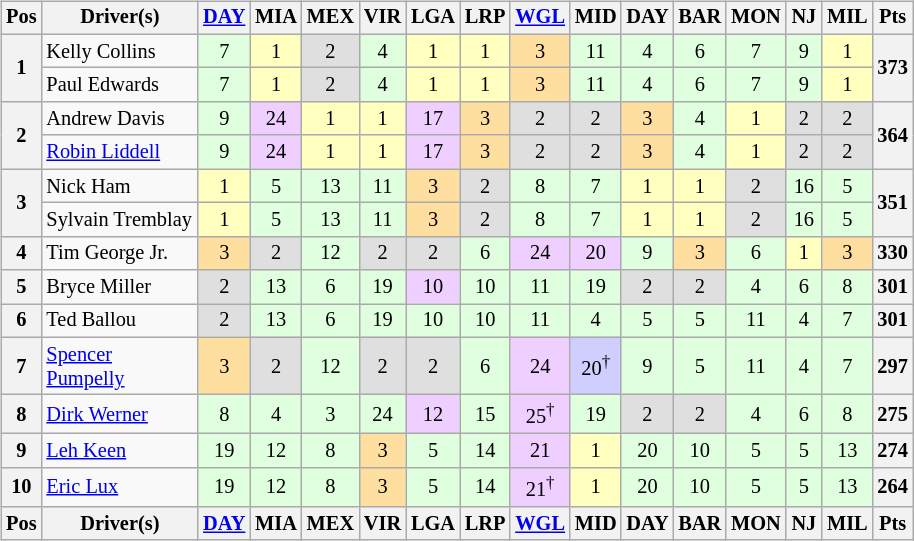<table>
<tr>
<td><br><table class="wikitable" style="font-size: 85%">
<tr valign="top">
<th valign="center">Pos</th>
<th valign="center">Driver(s)</th>
<th width="4%"><a href='#'>DAY</a></th>
<th width="4%">MIA</th>
<th width="4%">MEX</th>
<th width="4%">VIR</th>
<th width="4%">LGA</th>
<th width="4%">LRP</th>
<th width="4%"><a href='#'>WGL</a></th>
<th width="4%">MID</th>
<th width="4%">DAY</th>
<th width="4%">BAR</th>
<th width="4%">MON</th>
<th width="4%">NJ</th>
<th width="4%">MIL</th>
<th valign="center">Pts</th>
</tr>
<tr>
<th rowspan=2>1</th>
<td> Kelly Collins</td>
<td style="background:#dfffdf;" align="center">7</td>
<td style="background:#ffffbf;" align="center">1</td>
<td style="background:#dfdfdf;" align="center">2</td>
<td style="background:#dfffdf;" align="center">4</td>
<td style="background:#ffffbf;" align="center">1</td>
<td style="background:#ffffbf;" align="center">1</td>
<td style="background:#ffdf9f;" align="center">3</td>
<td style="background:#dfffdf;" align="center">11</td>
<td style="background:#dfffdf;" align="center">4</td>
<td style="background:#dfffdf;" align="center">6</td>
<td style="background:#dfffdf;" align="center">7</td>
<td style="background:#dfffdf;" align="center">9</td>
<td style="background:#ffffbf;" align="center">1</td>
<th rowspan=2>373</th>
</tr>
<tr>
<td> Paul Edwards</td>
<td style="background:#dfffdf;" align="center">7</td>
<td style="background:#ffffbf;" align="center">1</td>
<td style="background:#dfdfdf;" align="center">2</td>
<td style="background:#dfffdf;" align="center">4</td>
<td style="background:#ffffbf;" align="center">1</td>
<td style="background:#ffffbf;" align="center">1</td>
<td style="background:#ffdf9f;" align="center">3</td>
<td style="background:#dfffdf;" align="center">11</td>
<td style="background:#dfffdf;" align="center">4</td>
<td style="background:#dfffdf;" align="center">6</td>
<td style="background:#dfffdf;" align="center">7</td>
<td style="background:#dfffdf;" align="center">9</td>
<td style="background:#ffffbf;" align="center">1</td>
</tr>
<tr>
<th rowspan=2>2</th>
<td> Andrew Davis</td>
<td style="background:#dfffdf;" align="center">9</td>
<td style="background:#efcfff;" align="center">24</td>
<td style="background:#ffffbf;" align="center">1</td>
<td style="background:#ffffbf;" align="center">1</td>
<td style="background:#efcfff;" align="center">17</td>
<td style="background:#ffdf9f;" align="center">3</td>
<td style="background:#dfdfdf;" align="center">2</td>
<td style="background:#dfdfdf;" align="center">2</td>
<td style="background:#ffdf9f;" align="center">3</td>
<td style="background:#dfffdf;" align="center">4</td>
<td style="background:#ffffbf;" align="center">1</td>
<td style="background:#dfdfdf;" align="center">2</td>
<td style="background:#dfdfdf;" align="center">2</td>
<th rowspan=2>364</th>
</tr>
<tr>
<td> <a href='#'>Robin Liddell</a></td>
<td style="background:#dfffdf;" align="center">9</td>
<td style="background:#efcfff;" align="center">24</td>
<td style="background:#ffffbf;" align="center">1</td>
<td style="background:#ffffbf;" align="center">1</td>
<td style="background:#efcfff;" align="center">17</td>
<td style="background:#ffdf9f;" align="center">3</td>
<td style="background:#dfdfdf;" align="center">2</td>
<td style="background:#dfdfdf;" align="center">2</td>
<td style="background:#ffdf9f;" align="center">3</td>
<td style="background:#dfffdf;" align="center">4</td>
<td style="background:#ffffbf;" align="center">1</td>
<td style="background:#dfdfdf;" align="center">2</td>
<td style="background:#dfdfdf;" align="center">2</td>
</tr>
<tr>
<th rowspan=2>3</th>
<td> Nick Ham</td>
<td style="background:#ffffbf;" align="center">1</td>
<td style="background:#dfffdf;" align="center">5</td>
<td style="background:#dfffdf;" align="center">13</td>
<td style="background:#dfffdf;" align="center">11</td>
<td style="background:#ffdf9f;" align="center">3</td>
<td style="background:#dfdfdf;" align="center">2</td>
<td style="background:#dfffdf;" align="center">8</td>
<td style="background:#dfffdf;" align="center">7</td>
<td style="background:#ffffbf;" align="center">1</td>
<td style="background:#ffffbf;" align="center">1</td>
<td style="background:#dfdfdf;" align="center">2</td>
<td style="background:#dfffdf;" align="center">16</td>
<td style="background:#dfffdf;" align="center">5</td>
<th rowspan=2>351</th>
</tr>
<tr>
<td> Sylvain Tremblay</td>
<td style="background:#ffffbf;" align="center">1</td>
<td style="background:#dfffdf;" align="center">5</td>
<td style="background:#dfffdf;" align="center">13</td>
<td style="background:#dfffdf;" align="center">11</td>
<td style="background:#ffdf9f;" align="center">3</td>
<td style="background:#dfdfdf;" align="center">2</td>
<td style="background:#dfffdf;" align="center">8</td>
<td style="background:#dfffdf;" align="center">7</td>
<td style="background:#ffffbf;" align="center">1</td>
<td style="background:#ffffbf;" align="center">1</td>
<td style="background:#dfdfdf;" align="center">2</td>
<td style="background:#dfffdf;" align="center">16</td>
<td style="background:#dfffdf;" align="center">5</td>
</tr>
<tr>
<th>4</th>
<td> Tim George Jr.</td>
<td style="background:#ffdf9f;" align="center">3</td>
<td style="background:#dfdfdf;" align="center">2</td>
<td style="background:#dfffdf;" align="center">12</td>
<td style="background:#dfdfdf;" align="center">2</td>
<td style="background:#dfdfdf;" align="center">2</td>
<td style="background:#dfffdf;" align="center">6</td>
<td style="background:#efcfff;" align="center">24</td>
<td style="background:#efcfff;" align="center">20</td>
<td style="background:#dfffdf;" align="center">9</td>
<td style="background:#ffdf9f;" align="center">3</td>
<td style="background:#dfffdf;" align="center">6</td>
<td style="background:#ffffbf;" align="center">1</td>
<td style="background:#ffdf9f;" align="center">3</td>
<th>330</th>
</tr>
<tr>
<th>5</th>
<td> Bryce Miller</td>
<td style="background:#dfdfdf;" align="center">2</td>
<td style="background:#dfffdf;" align="center">13</td>
<td style="background:#dfffdf;" align="center">6</td>
<td style="background:#dfffdf;" align="center">19</td>
<td style="background:#efcfff;" align="center">10</td>
<td style="background:#dfffdf;" align="center">10</td>
<td style="background:#dfffdf;" align="center">11</td>
<td style="background:#dfffdf;" align="center">19</td>
<td style="background:#dfdfdf;" align="center">2</td>
<td style="background:#dfdfdf;" align="center">2</td>
<td style="background:#dfffdf;" align="center">4</td>
<td style="background:#dfffdf;" align="center">6</td>
<td style="background:#dfffdf;" align="center">8</td>
<th>301</th>
</tr>
<tr>
<th>6</th>
<td> Ted Ballou</td>
<td style="background:#dfdfdf;" align="center">2</td>
<td style="background:#dfffdf;" align="center">13</td>
<td style="background:#dfffdf;" align="center">6</td>
<td style="background:#dfffdf;" align="center">19</td>
<td style="background:#dfffdf;" align="center">10</td>
<td style="background:#dfffdf;" align="center">10</td>
<td style="background:#dfffdf;" align="center">11</td>
<td style="background:#dfffdf;" align="center">4</td>
<td style="background:#dfffdf;" align="center">5</td>
<td style="background:#dfffdf;" align="center">5</td>
<td style="background:#dfffdf;" align="center">11</td>
<td style="background:#dfffdf;" align="center">4</td>
<td style="background:#dfffdf;" align="center">7</td>
<th>301</th>
</tr>
<tr>
<th>7</th>
<td> <a href='#'>Spencer Pumpelly</a></td>
<td style="background:#ffdf9f;" align="center">3</td>
<td style="background:#dfdfdf;" align="center">2</td>
<td style="background:#dfffdf;" align="center">12</td>
<td style="background:#dfdfdf;" align="center">2</td>
<td style="background:#dfdfdf;" align="center">2</td>
<td style="background:#dfffdf;" align="center">6</td>
<td style="background:#efcfff;" align="center">24</td>
<td style="background:#cfcfff;" align="center">20<sup>†</sup></td>
<td style="background:#dfffdf;" align="center">9</td>
<td style="background:#dfffdf;" align="center">5</td>
<td style="background:#dfffdf;" align="center">11</td>
<td style="background:#dfffdf;" align="center">4</td>
<td style="background:#dfffdf;" align="center">7</td>
<th>297</th>
</tr>
<tr>
<th>8</th>
<td> <a href='#'>Dirk Werner</a></td>
<td style="background:#dfffdf;" align="center">8</td>
<td style="background:#dfffdf;" align="center">4</td>
<td style="background:#dfffdf;" align="center">3</td>
<td style="background:#dfffdf;" align="center">24</td>
<td style="background:#efcfff;" align="center">12</td>
<td style="background:#dfffdf;" align="center">15</td>
<td style="background:#efcfff;" align="center">25<sup>†</sup></td>
<td style="background:#dfffdf;" align="center">19</td>
<td style="background:#dfdfdf;" align="center">2</td>
<td style="background:#dfdfdf;" align="center">2</td>
<td style="background:#dfffdf;" align="center">4</td>
<td style="background:#dfffdf;" align="center">6</td>
<td style="background:#dfffdf;" align="center">8</td>
<th>275</th>
</tr>
<tr>
<th>9</th>
<td> <a href='#'>Leh Keen</a></td>
<td style="background:#dfffdf;" align="center">19</td>
<td style="background:#dfffdf;" align="center">12</td>
<td style="background:#dfffdf;" align="center">8</td>
<td style="background:#ffdf9f;" align="center">3</td>
<td style="background:#dfffdf;" align="center">5</td>
<td style="background:#dfffdf;" align="center">14</td>
<td style="background:#efcfff;" align="center">21</td>
<td style="background:#ffffbf;" align="center">1</td>
<td style="background:#dfffdf;" align="center">20</td>
<td style="background:#dfffdf;" align="center">10</td>
<td style="background:#dfffdf;" align="center">5</td>
<td style="background:#dfffdf;" align="center">5</td>
<td style="background:#dfffdf;" align="center">13</td>
<th>274</th>
</tr>
<tr>
<th>10</th>
<td> <a href='#'>Eric Lux</a></td>
<td style="background:#dfffdf;" align="center">19</td>
<td style="background:#dfffdf;" align="center">12</td>
<td style="background:#dfffdf;" align="center">8</td>
<td style="background:#ffdf9f;" align="center">3</td>
<td style="background:#dfffdf;" align="center">5</td>
<td style="background:#dfffdf;" align="center">14</td>
<td style="background:#efcfff;" align="center">21<sup>†</sup></td>
<td style="background:#ffffbf;" align="center">1</td>
<td style="background:#dfffdf;" align="center">20</td>
<td style="background:#dfffdf;" align="center">10</td>
<td style="background:#dfffdf;" align="center">5</td>
<td style="background:#dfffdf;" align="center">5</td>
<td style="background:#dfffdf;" align="center">13</td>
<th>264</th>
</tr>
<tr valign="top">
<th valign="center">Pos</th>
<th valign="center">Driver(s)</th>
<th width="4%"><a href='#'>DAY</a></th>
<th width="4%">MIA</th>
<th width="4%">MEX</th>
<th width="4%">VIR</th>
<th width="4%">LGA</th>
<th width="4%">LRP</th>
<th width="4%"><a href='#'>WGL</a></th>
<th width="4%">MID</th>
<th width="4%">DAY</th>
<th width="4%">BAR</th>
<th width="4%">MON</th>
<th width="4%">NJ</th>
<th width="4%">MIL</th>
<th valign="center">Pts</th>
</tr>
</table>
</td>
<td valign="top"><br></td>
</tr>
</table>
